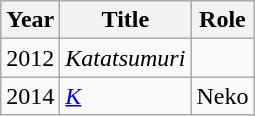<table class="wikitable">
<tr>
<th>Year</th>
<th>Title</th>
<th>Role</th>
</tr>
<tr>
<td>2012</td>
<td><em>Katatsumuri</em></td>
<td></td>
</tr>
<tr>
<td>2014</td>
<td><em><a href='#'>K</a></em></td>
<td>Neko</td>
</tr>
</table>
